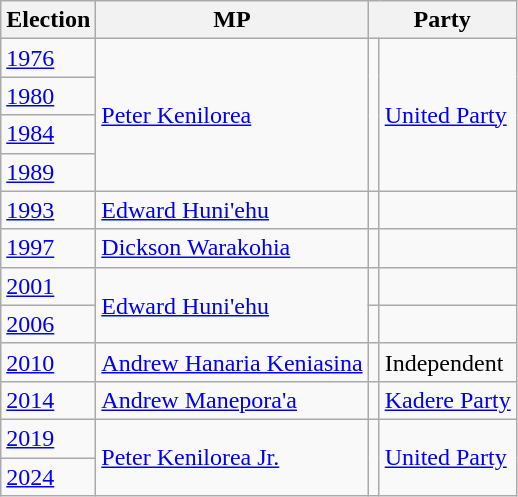<table class="wikitable sortable">
<tr>
<th>Election</th>
<th>MP</th>
<th colspan=2>Party</th>
</tr>
<tr>
<td><a href='#'>1976</a></td>
<td rowspan="4"><a href='#'>Peter Kenilorea</a></td>
<td rowspan=4 bgcolor=></td>
<td rowspan="4"><a href='#'>United Party</a></td>
</tr>
<tr>
<td><a href='#'>1980</a></td>
</tr>
<tr>
<td><a href='#'>1984</a></td>
</tr>
<tr>
<td><a href='#'>1989</a></td>
</tr>
<tr>
<td><a href='#'>1993</a></td>
<td><a href='#'>Edward Huni'ehu</a></td>
<td></td>
<td></td>
</tr>
<tr>
<td><a href='#'>1997</a></td>
<td><a href='#'>Dickson Warakohia</a></td>
<td></td>
<td></td>
</tr>
<tr>
<td><a href='#'>2001</a></td>
<td rowspan="2"><a href='#'>Edward Huni'ehu</a></td>
<td></td>
<td></td>
</tr>
<tr>
<td><a href='#'>2006</a></td>
<td></td>
<td></td>
</tr>
<tr>
<td><a href='#'>2010</a></td>
<td><a href='#'>Andrew Hanaria Keniasina</a></td>
<td bgcolor=></td>
<td>Independent</td>
</tr>
<tr>
<td><a href='#'>2014</a></td>
<td><a href='#'>Andrew Manepora'a</a></td>
<td bgcolor=></td>
<td><a href='#'>Kadere Party</a></td>
</tr>
<tr>
<td><a href='#'>2019</a></td>
<td rowspan="2"><a href='#'>Peter Kenilorea Jr.</a></td>
<td rowspan=2 bgcolor=></td>
<td rowspan="2"><a href='#'>United Party</a></td>
</tr>
<tr>
<td><a href='#'>2024</a></td>
</tr>
</table>
